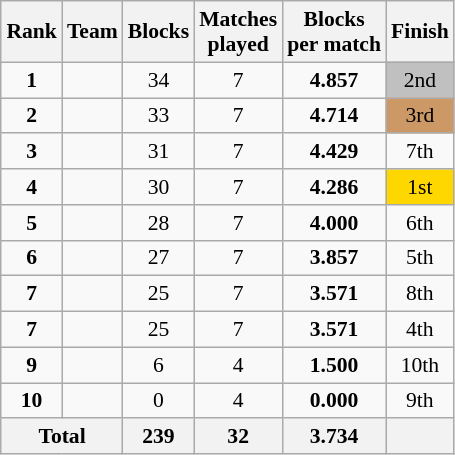<table class="wikitable sortable" style="text-align: center; font-size: 90%; margin-left: 1em;">
<tr>
<th>Rank</th>
<th>Team</th>
<th>Blocks</th>
<th>Matches<br>played</th>
<th>Blocks<br>per match</th>
<th>Finish</th>
</tr>
<tr>
<td><strong>1</strong></td>
<td style="text-align: left;"></td>
<td>34</td>
<td>7</td>
<td><strong>4.857</strong></td>
<td style="background-color: silver;">2nd</td>
</tr>
<tr>
<td><strong>2</strong></td>
<td style="text-align: left;"></td>
<td>33</td>
<td>7</td>
<td><strong>4.714</strong></td>
<td style="background-color: #cc9966;">3rd</td>
</tr>
<tr>
<td><strong>3</strong></td>
<td style="text-align: left;"></td>
<td>31</td>
<td>7</td>
<td><strong>4.429</strong></td>
<td>7th</td>
</tr>
<tr>
<td><strong>4</strong></td>
<td style="text-align: left;"></td>
<td>30</td>
<td>7</td>
<td><strong>4.286</strong></td>
<td style="background-color: gold;">1st</td>
</tr>
<tr>
<td><strong>5</strong></td>
<td style="text-align: left;"></td>
<td>28</td>
<td>7</td>
<td><strong>4.000</strong></td>
<td>6th</td>
</tr>
<tr>
<td><strong>6</strong></td>
<td style="text-align: left;"></td>
<td>27</td>
<td>7</td>
<td><strong>3.857</strong></td>
<td>5th</td>
</tr>
<tr>
<td><strong>7</strong></td>
<td style="text-align: left;"></td>
<td>25</td>
<td>7</td>
<td><strong>3.571</strong></td>
<td>8th</td>
</tr>
<tr>
<td><strong>7</strong></td>
<td style="text-align: left;"></td>
<td>25</td>
<td>7</td>
<td><strong>3.571</strong></td>
<td>4th</td>
</tr>
<tr>
<td><strong>9</strong></td>
<td style="text-align: left;"></td>
<td>6</td>
<td>4</td>
<td><strong>1.500</strong></td>
<td>10th</td>
</tr>
<tr>
<td><strong>10</strong></td>
<td style="text-align: left;"></td>
<td>0</td>
<td>4</td>
<td><strong>0.000</strong></td>
<td>9th</td>
</tr>
<tr>
<th colspan="2">Total</th>
<th>239</th>
<th>32</th>
<th>3.734</th>
<th></th>
</tr>
</table>
